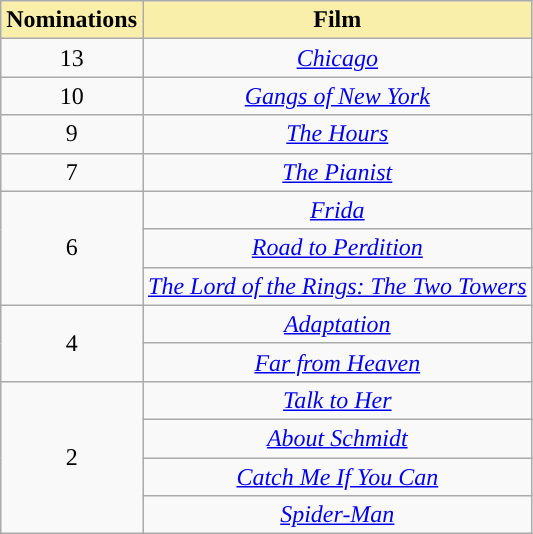<table class="wikitable plainrowheaders" style="text-align: center;">
<tr>
<th style="background-color:#F9EFAA;">Nominations</th>
<th style="background-color:#F9EFAA;">Film</th>
</tr>
<tr>
<td>13</td>
<td><em><a href='#'>Chicago</a></em></td>
</tr>
<tr>
<td>10</td>
<td><em><a href='#'>Gangs of New York</a></em></td>
</tr>
<tr>
<td>9</td>
<td><em><a href='#'>The Hours</a></em></td>
</tr>
<tr>
<td>7</td>
<td><em><a href='#'>The Pianist</a></em></td>
</tr>
<tr>
<td rowspan=3>6</td>
<td><em><a href='#'>Frida</a></em></td>
</tr>
<tr>
<td><em><a href='#'>Road to Perdition</a></em></td>
</tr>
<tr>
<td><em><a href='#'>The Lord of the Rings: The Two Towers</a></em></td>
</tr>
<tr>
<td rowspan=2>4</td>
<td><em><a href='#'>Adaptation</a></em></td>
</tr>
<tr>
<td><em><a href='#'>Far from Heaven</a></em></td>
</tr>
<tr>
<td rowspan=4>2</td>
<td><em><a href='#'>Talk to Her</a></em></td>
</tr>
<tr>
<td><em><a href='#'>About Schmidt</a></em></td>
</tr>
<tr>
<td><em><a href='#'>Catch Me If You Can</a></em></td>
</tr>
<tr>
<td><em><a href='#'>Spider-Man</a></em></td>
</tr>
</table>
